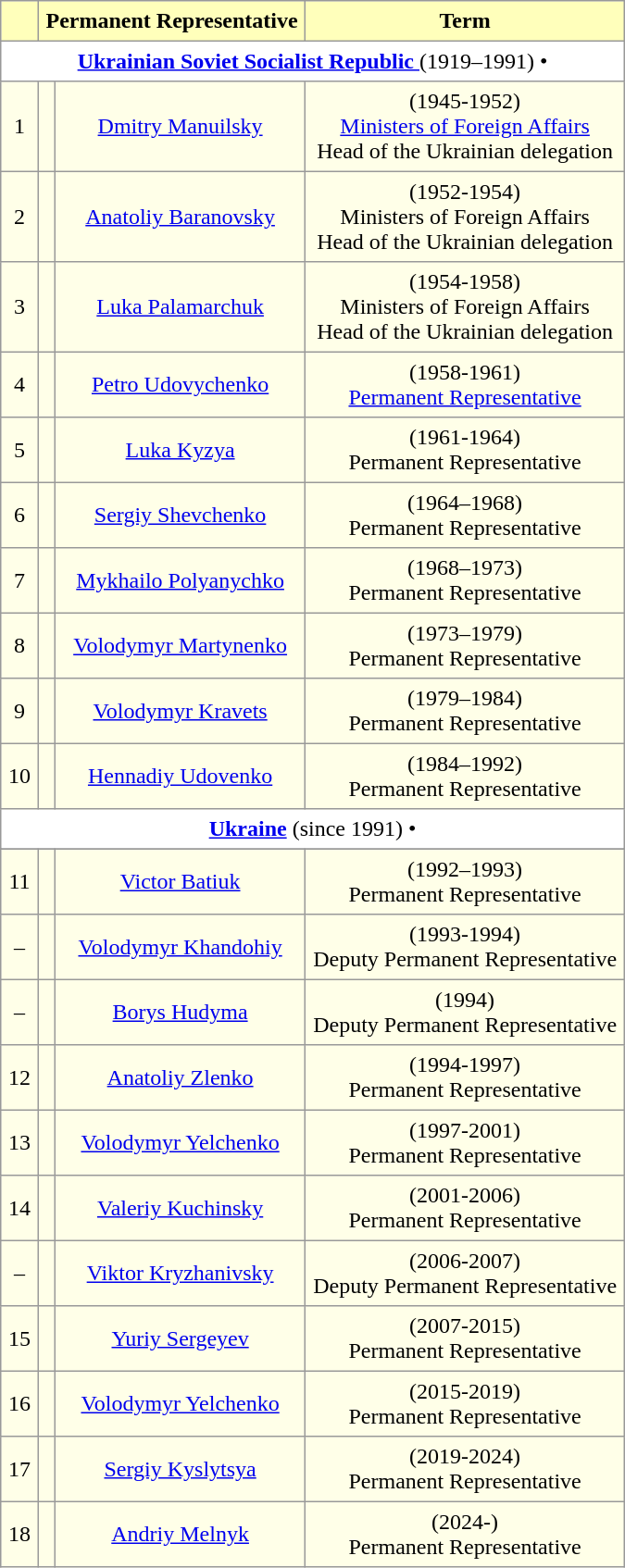<table rules="all" cellspacing="0" cellpadding="5" style="border: 1px solid #999">
<tr bgcolor="#FFFFBB">
<th></th>
<th colspan="2">Permanent Representative</th>
<th>Term</th>
</tr>
<tr>
<td colspan="4" align="center"><strong><a href='#'>Ukrainian Soviet Socialist Republic </a></strong>  (1919–1991)  • </td>
</tr>
<tr bgcolor="#FFFFE8">
<td align=center>1</td>
<td align="center"></td>
<td align=center><a href='#'>Dmitry Manuilsky</a></td>
<td align=center>(1945-1952) <br><a href='#'>Ministers of Foreign Affairs</a><br>Head of the Ukrainian delegation</td>
</tr>
<tr bgcolor="#FFFFE8">
<td align=center>2</td>
<td align="center"></td>
<td align=center><a href='#'>Anatoliy Baranovsky</a></td>
<td align=center>(1952-1954) <br>Ministers of Foreign Affairs<br>Head of the Ukrainian delegation</td>
</tr>
<tr bgcolor="#FFFFE8">
<td align=center>3</td>
<td align="center"></td>
<td align=center><a href='#'>Luka Palamarchuk</a></td>
<td align=center>(1954-1958) <br>Ministers of Foreign Affairs<br>Head of the Ukrainian delegation</td>
</tr>
<tr bgcolor="#FFFFE8">
<td align=center>4</td>
<td align="center"></td>
<td align=center><a href='#'>Petro Udovychenko</a></td>
<td align=center>(1958-1961) <br><a href='#'>Permanent Representative</a></td>
</tr>
<tr bgcolor="#FFFFE8">
<td align=center>5</td>
<td align="center"></td>
<td align=center><a href='#'>Luka Kyzya</a></td>
<td align=center>(1961-1964) <br>Permanent Representative</td>
</tr>
<tr bgcolor="#FFFFE8">
<td align=center>6</td>
<td align="center"></td>
<td align=center><a href='#'>Sergiy Shevchenko</a></td>
<td align=center>(1964–1968) <br>Permanent Representative</td>
</tr>
<tr bgcolor="#FFFFE8">
<td align=center>7</td>
<td align="center"></td>
<td align=center><a href='#'>Mykhailo Polyanychko</a></td>
<td align=center>(1968–1973) <br>Permanent Representative</td>
</tr>
<tr bgcolor="#FFFFE8">
<td align=center>8</td>
<td align="center"></td>
<td align=center><a href='#'>Volodymyr Martynenko</a></td>
<td align=center>(1973–1979) <br>Permanent Representative</td>
</tr>
<tr bgcolor="#FFFFE8">
<td align=center>9</td>
<td align="center"></td>
<td align=center><a href='#'>Volodymyr Kravets</a></td>
<td align=center>(1979–1984) <br>Permanent Representative</td>
</tr>
<tr bgcolor="#FFFFE8">
<td align=center>10</td>
<td align="center"></td>
<td align=center><a href='#'>Hennadiy Udovenko</a></td>
<td align=center>(1984–1992) <br>Permanent Representative</td>
</tr>
<tr>
<td colspan="4" align="center"><strong><a href='#'>Ukraine</a></strong>  (since 1991)  • </td>
</tr>
<tr>
</tr>
<tr bgcolor="#FFFFE8">
<td align=center>11</td>
<td align="center"></td>
<td align=center><a href='#'>Victor Batiuk</a></td>
<td align=center>(1992–1993) <br>Permanent Representative</td>
</tr>
<tr bgcolor="#FFFFE8">
<td align=center>–</td>
<td align="center"></td>
<td align=center><a href='#'>Volodymyr Khandohiy</a></td>
<td align=center>(1993-1994) <br>Deputy Permanent Representative</td>
</tr>
<tr bgcolor="#FFFFE8">
<td align=center>–</td>
<td align="center"></td>
<td align=center><a href='#'>Borys Hudyma</a></td>
<td align=center>(1994) <br>Deputy Permanent Representative</td>
</tr>
<tr bgcolor="#FFFFE8">
<td align=center>12</td>
<td align="center"></td>
<td align=center><a href='#'>Anatoliy Zlenko</a></td>
<td align=center>(1994-1997) <br>Permanent Representative</td>
</tr>
<tr bgcolor="#FFFFE8">
<td align=center>13</td>
<td align="center"></td>
<td align=center><a href='#'>Volodymyr Yelchenko</a></td>
<td align=center>(1997-2001) <br>Permanent Representative</td>
</tr>
<tr bgcolor="#FFFFE8">
<td align=center>14</td>
<td align="center"></td>
<td align=center><a href='#'>Valeriy Kuchinsky</a></td>
<td align=center>(2001-2006) <br>Permanent Representative</td>
</tr>
<tr bgcolor="#FFFFE8">
<td align=center>–</td>
<td align="center"></td>
<td align=center><a href='#'>Viktor Kryzhanivsky</a></td>
<td align=center>(2006-2007) <br>Deputy Permanent Representative</td>
</tr>
<tr bgcolor="#FFFFE8">
<td align=center>15</td>
<td align="center"></td>
<td align=center><a href='#'>Yuriy Sergeyev</a></td>
<td align=center>(2007-2015) <br>Permanent Representative</td>
</tr>
<tr bgcolor="#FFFFE8">
<td align=center>16</td>
<td align="center"></td>
<td align=center><a href='#'>Volodymyr Yelchenko</a></td>
<td align=center>(2015-2019) <br>Permanent Representative</td>
</tr>
<tr bgcolor="#FFFFE8">
<td align=center>17</td>
<td align="center"></td>
<td align=center><a href='#'>Sergiy Kyslytsya</a></td>
<td align=center>(2019-2024)  <br>Permanent Representative</td>
</tr>
<tr bgcolor="#FFFFE8">
<td align=center>18</td>
<td align="center"></td>
<td align=center><a href='#'>Andriy Melnyk</a></td>
<td align=center>(2024-) <br>Permanent Representative</td>
</tr>
</table>
